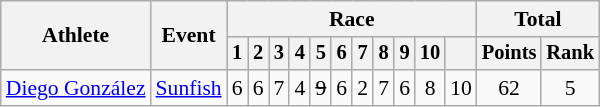<table class=wikitable style=font-size:90%;text-align:center>
<tr>
<th rowspan=2>Athlete</th>
<th rowspan=2>Event</th>
<th colspan=11>Race</th>
<th colspan=2>Total</th>
</tr>
<tr style=font-size:95%>
<th>1</th>
<th>2</th>
<th>3</th>
<th>4</th>
<th>5</th>
<th>6</th>
<th>7</th>
<th>8</th>
<th>9</th>
<th>10</th>
<th></th>
<th>Points</th>
<th>Rank</th>
</tr>
<tr>
<td align=left><a href='#'>Diego González</a></td>
<td align=left><a href='#'>Sunfish</a></td>
<td>6</td>
<td>6</td>
<td>7</td>
<td>4</td>
<td><s>9</s></td>
<td>6</td>
<td>2</td>
<td>7</td>
<td>6</td>
<td>8</td>
<td>10</td>
<td>62</td>
<td>5</td>
</tr>
</table>
